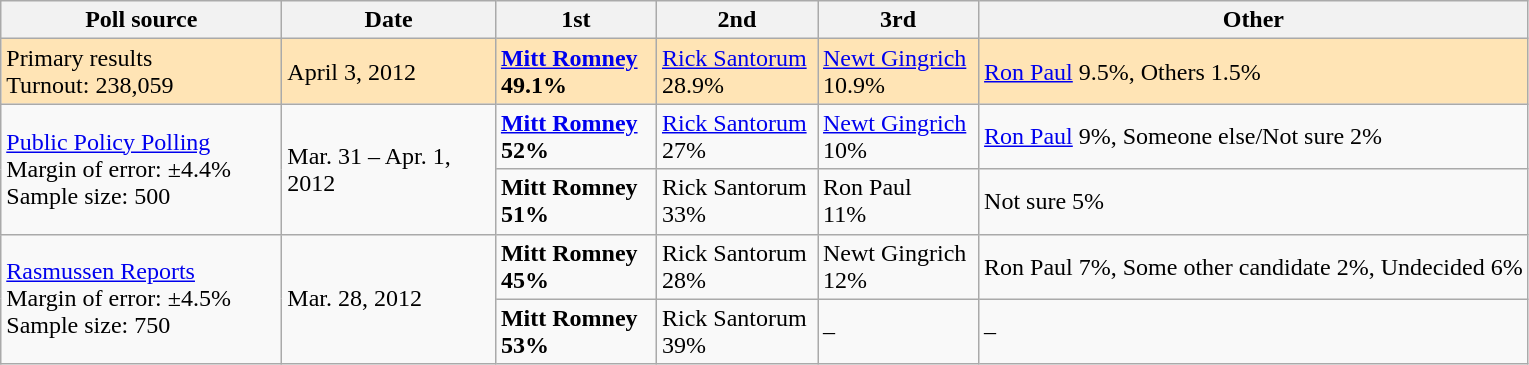<table class="wikitable">
<tr>
<th style="width:180px;">Poll source</th>
<th style="width:135px;">Date</th>
<th style="width:100px;">1st</th>
<th style="width:100px;">2nd</th>
<th style="width:100px;">3rd</th>
<th>Other</th>
</tr>
<tr style="background:Moccasin;">
<td>Primary results<br>Turnout: 238,059</td>
<td>April 3, 2012</td>
<td><strong><a href='#'>Mitt Romney</a> 49.1% </strong></td>
<td><a href='#'>Rick Santorum</a><br>28.9%</td>
<td><a href='#'>Newt Gingrich</a><br>10.9%</td>
<td><a href='#'>Ron Paul</a> 9.5%, Others 1.5%</td>
</tr>
<tr>
<td rowspan=2><a href='#'>Public Policy Polling</a><br>Margin of error: ±4.4%
<br>Sample size: 500</td>
<td rowspan=2>Mar. 31 – Apr. 1, 2012</td>
<td><strong><a href='#'>Mitt Romney</a><br> 52%</strong></td>
<td><a href='#'>Rick Santorum</a><br> 27%</td>
<td><a href='#'>Newt Gingrich</a><br> 10%</td>
<td><a href='#'>Ron Paul</a> 9%, Someone else/Not sure 2%</td>
</tr>
<tr>
<td><strong>Mitt Romney<br> 51%</strong></td>
<td>Rick Santorum<br> 33%</td>
<td>Ron Paul<br> 11%</td>
<td>Not sure 5%</td>
</tr>
<tr>
<td rowspan=2><a href='#'>Rasmussen Reports</a><br>Margin of error: ±4.5%
<br>Sample size: 750</td>
<td rowspan=2>Mar. 28, 2012</td>
<td><strong>Mitt Romney<br> 45%</strong></td>
<td>Rick Santorum<br> 28%</td>
<td>Newt Gingrich<br> 12%</td>
<td>Ron Paul 7%, Some other candidate 2%, Undecided 6%</td>
</tr>
<tr>
<td><strong>Mitt Romney<br> 53%</strong></td>
<td>Rick Santorum<br> 39%</td>
<td>–</td>
<td>–</td>
</tr>
</table>
